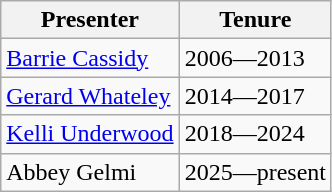<table class="wikitable">
<tr>
<th>Presenter</th>
<th>Tenure</th>
</tr>
<tr>
<td><a href='#'>Barrie Cassidy</a></td>
<td>2006—2013</td>
</tr>
<tr>
<td><a href='#'>Gerard Whateley</a></td>
<td>2014—2017</td>
</tr>
<tr>
<td><a href='#'>Kelli Underwood</a></td>
<td>2018—2024</td>
</tr>
<tr>
<td>Abbey Gelmi</td>
<td>2025—present</td>
</tr>
</table>
